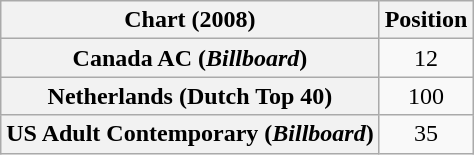<table class="wikitable sortable plainrowheaders" style="text-align:center">
<tr>
<th>Chart (2008)</th>
<th>Position</th>
</tr>
<tr>
<th scope="row">Canada AC (<em>Billboard</em>)</th>
<td>12</td>
</tr>
<tr>
<th scope="row">Netherlands (Dutch Top 40)</th>
<td>100</td>
</tr>
<tr>
<th scope="row">US Adult Contemporary (<em>Billboard</em>)</th>
<td>35</td>
</tr>
</table>
